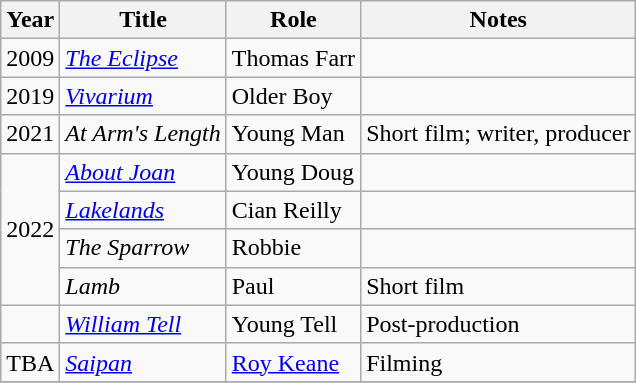<table class="wikitable sortable">
<tr>
<th>Year</th>
<th>Title</th>
<th>Role</th>
<th class="unsortable">Notes</th>
</tr>
<tr>
<td>2009</td>
<td><em><a href='#'>The Eclipse</a></em></td>
<td>Thomas Farr</td>
<td></td>
</tr>
<tr>
<td>2019</td>
<td><em><a href='#'>Vivarium</a></em></td>
<td>Older Boy</td>
<td></td>
</tr>
<tr>
<td>2021</td>
<td><em>At Arm's Length</em></td>
<td>Young Man</td>
<td>Short film; writer, producer</td>
</tr>
<tr>
<td rowspan="4">2022</td>
<td><em><a href='#'>About Joan</a></em></td>
<td>Young Doug</td>
<td></td>
</tr>
<tr>
<td><em><a href='#'>Lakelands</a></em></td>
<td>Cian Reilly</td>
<td></td>
</tr>
<tr>
<td><em>The Sparrow</em></td>
<td>Robbie</td>
<td></td>
</tr>
<tr>
<td><em>Lamb</em></td>
<td>Paul</td>
<td>Short film</td>
</tr>
<tr>
<td></td>
<td><em><a href='#'>William Tell</a></em></td>
<td>Young Tell</td>
<td>Post-production</td>
</tr>
<tr>
<td>TBA</td>
<td><em><a href='#'>Saipan</a></em></td>
<td><a href='#'>Roy Keane</a></td>
<td>Filming</td>
</tr>
<tr>
</tr>
</table>
